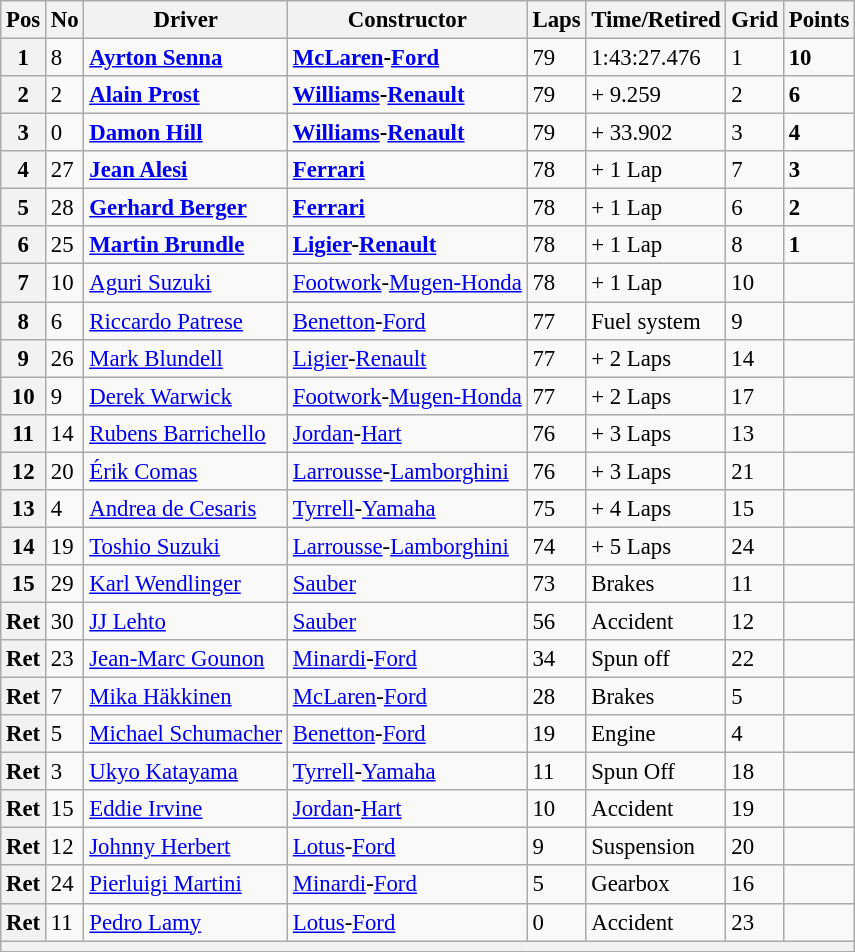<table class="wikitable" style="font-size: 95%;">
<tr>
<th>Pos</th>
<th>No</th>
<th>Driver</th>
<th>Constructor</th>
<th>Laps</th>
<th>Time/Retired</th>
<th>Grid</th>
<th>Points</th>
</tr>
<tr>
<th>1</th>
<td>8</td>
<td> <strong><a href='#'>Ayrton Senna</a></strong></td>
<td><strong><a href='#'>McLaren</a>-<a href='#'>Ford</a></strong></td>
<td>79</td>
<td>1:43:27.476</td>
<td>1</td>
<td><strong>10</strong></td>
</tr>
<tr>
<th>2</th>
<td>2</td>
<td> <strong><a href='#'>Alain Prost</a></strong></td>
<td><strong><a href='#'>Williams</a>-<a href='#'>Renault</a></strong></td>
<td>79</td>
<td>+ 9.259</td>
<td>2</td>
<td><strong>6</strong></td>
</tr>
<tr>
<th>3</th>
<td>0</td>
<td> <strong><a href='#'>Damon Hill</a></strong></td>
<td><strong><a href='#'>Williams</a>-<a href='#'>Renault</a></strong></td>
<td>79</td>
<td>+ 33.902</td>
<td>3</td>
<td><strong>4</strong></td>
</tr>
<tr>
<th>4</th>
<td>27</td>
<td> <strong><a href='#'>Jean Alesi</a></strong></td>
<td><strong><a href='#'>Ferrari</a></strong></td>
<td>78</td>
<td>+ 1 Lap</td>
<td>7</td>
<td><strong>3</strong></td>
</tr>
<tr>
<th>5</th>
<td>28</td>
<td> <strong><a href='#'>Gerhard Berger</a></strong></td>
<td><strong><a href='#'>Ferrari</a></strong></td>
<td>78</td>
<td>+ 1 Lap</td>
<td>6</td>
<td><strong>2</strong></td>
</tr>
<tr>
<th>6</th>
<td>25</td>
<td> <strong><a href='#'>Martin Brundle</a></strong></td>
<td><strong><a href='#'>Ligier</a>-<a href='#'>Renault</a></strong></td>
<td>78</td>
<td>+ 1 Lap</td>
<td>8</td>
<td><strong>1</strong></td>
</tr>
<tr>
<th>7</th>
<td>10</td>
<td> <a href='#'>Aguri Suzuki</a></td>
<td><a href='#'>Footwork</a>-<a href='#'>Mugen-Honda</a></td>
<td>78</td>
<td>+ 1 Lap</td>
<td>10</td>
<td> </td>
</tr>
<tr>
<th>8</th>
<td>6</td>
<td> <a href='#'>Riccardo Patrese</a></td>
<td><a href='#'>Benetton</a>-<a href='#'>Ford</a></td>
<td>77</td>
<td>Fuel system</td>
<td>9</td>
<td> </td>
</tr>
<tr>
<th>9</th>
<td>26</td>
<td> <a href='#'>Mark Blundell</a></td>
<td><a href='#'>Ligier</a>-<a href='#'>Renault</a></td>
<td>77</td>
<td>+ 2 Laps</td>
<td>14</td>
<td> </td>
</tr>
<tr>
<th>10</th>
<td>9</td>
<td> <a href='#'>Derek Warwick</a></td>
<td><a href='#'>Footwork</a>-<a href='#'>Mugen-Honda</a></td>
<td>77</td>
<td>+ 2 Laps</td>
<td>17</td>
<td> </td>
</tr>
<tr>
<th>11</th>
<td>14</td>
<td> <a href='#'>Rubens Barrichello</a></td>
<td><a href='#'>Jordan</a>-<a href='#'>Hart</a></td>
<td>76</td>
<td>+ 3 Laps</td>
<td>13</td>
<td> </td>
</tr>
<tr>
<th>12</th>
<td>20</td>
<td> <a href='#'>Érik Comas</a></td>
<td><a href='#'>Larrousse</a>-<a href='#'>Lamborghini</a></td>
<td>76</td>
<td>+ 3 Laps</td>
<td>21</td>
<td> </td>
</tr>
<tr>
<th>13</th>
<td>4</td>
<td> <a href='#'>Andrea de Cesaris</a></td>
<td><a href='#'>Tyrrell</a>-<a href='#'>Yamaha</a></td>
<td>75</td>
<td>+ 4 Laps</td>
<td>15</td>
<td> </td>
</tr>
<tr>
<th>14</th>
<td>19</td>
<td> <a href='#'>Toshio Suzuki</a></td>
<td><a href='#'>Larrousse</a>-<a href='#'>Lamborghini</a></td>
<td>74</td>
<td>+ 5 Laps</td>
<td>24</td>
<td> </td>
</tr>
<tr>
<th>15</th>
<td>29</td>
<td> <a href='#'>Karl Wendlinger</a></td>
<td><a href='#'>Sauber</a></td>
<td>73</td>
<td>Brakes</td>
<td>11</td>
<td> </td>
</tr>
<tr>
<th>Ret</th>
<td>30</td>
<td> <a href='#'>JJ Lehto</a></td>
<td><a href='#'>Sauber</a></td>
<td>56</td>
<td>Accident</td>
<td>12</td>
<td> </td>
</tr>
<tr>
<th>Ret</th>
<td>23</td>
<td> <a href='#'>Jean-Marc Gounon</a></td>
<td><a href='#'>Minardi</a>-<a href='#'>Ford</a></td>
<td>34</td>
<td>Spun off</td>
<td>22</td>
<td> </td>
</tr>
<tr>
<th>Ret</th>
<td>7</td>
<td> <a href='#'>Mika Häkkinen</a></td>
<td><a href='#'>McLaren</a>-<a href='#'>Ford</a></td>
<td>28</td>
<td>Brakes</td>
<td>5</td>
<td> </td>
</tr>
<tr>
<th>Ret</th>
<td>5</td>
<td> <a href='#'>Michael Schumacher</a></td>
<td><a href='#'>Benetton</a>-<a href='#'>Ford</a></td>
<td>19</td>
<td>Engine</td>
<td>4</td>
<td> </td>
</tr>
<tr>
<th>Ret</th>
<td>3</td>
<td> <a href='#'>Ukyo Katayama</a></td>
<td><a href='#'>Tyrrell</a>-<a href='#'>Yamaha</a></td>
<td>11</td>
<td>Spun Off</td>
<td>18</td>
<td> </td>
</tr>
<tr>
<th>Ret</th>
<td>15</td>
<td> <a href='#'>Eddie Irvine</a></td>
<td><a href='#'>Jordan</a>-<a href='#'>Hart</a></td>
<td>10</td>
<td>Accident</td>
<td>19</td>
<td> </td>
</tr>
<tr>
<th>Ret</th>
<td>12</td>
<td> <a href='#'>Johnny Herbert</a></td>
<td><a href='#'>Lotus</a>-<a href='#'>Ford</a></td>
<td>9</td>
<td>Suspension</td>
<td>20</td>
<td> </td>
</tr>
<tr>
<th>Ret</th>
<td>24</td>
<td> <a href='#'>Pierluigi Martini</a></td>
<td><a href='#'>Minardi</a>-<a href='#'>Ford</a></td>
<td>5</td>
<td>Gearbox</td>
<td>16</td>
<td> </td>
</tr>
<tr>
<th>Ret</th>
<td>11</td>
<td> <a href='#'>Pedro Lamy</a></td>
<td><a href='#'>Lotus</a>-<a href='#'>Ford</a></td>
<td>0</td>
<td>Accident</td>
<td>23</td>
<td> </td>
</tr>
<tr>
<th colspan="8"></th>
</tr>
</table>
